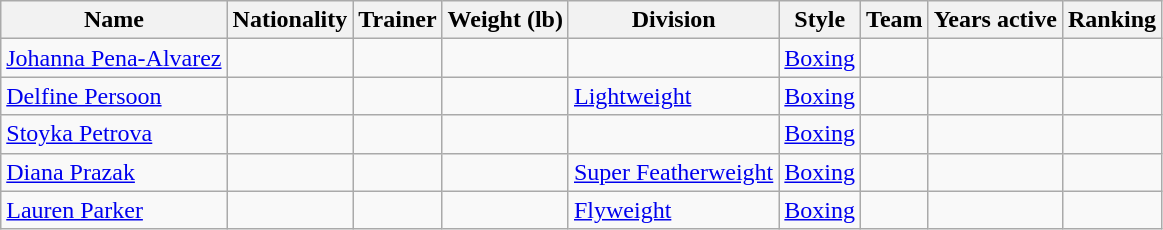<table class="wikitable sortable">
<tr>
<th><strong>Name</strong></th>
<th><strong>Nationality</strong></th>
<th><strong>Trainer</strong></th>
<th><strong>Weight (lb)</strong></th>
<th><strong>Division</strong></th>
<th><strong>Style</strong></th>
<th><strong>Team</strong></th>
<th><strong>Years active</strong></th>
<th><strong>Ranking</strong></th>
</tr>
<tr>
<td><a href='#'>Johanna Pena-Alvarez</a></td>
<td></td>
<td></td>
<td></td>
<td></td>
<td><a href='#'>Boxing</a></td>
<td></td>
<td></td>
<td></td>
</tr>
<tr>
<td><a href='#'>Delfine Persoon</a></td>
<td></td>
<td></td>
<td></td>
<td><a href='#'>Lightweight</a></td>
<td><a href='#'>Boxing</a></td>
<td></td>
<td></td>
<td></td>
</tr>
<tr>
<td><a href='#'>Stoyka Petrova</a></td>
<td></td>
<td></td>
<td></td>
<td></td>
<td><a href='#'>Boxing</a></td>
<td></td>
<td></td>
<td></td>
</tr>
<tr>
<td><a href='#'>Diana Prazak</a></td>
<td></td>
<td></td>
<td></td>
<td><a href='#'>Super Featherweight</a></td>
<td><a href='#'>Boxing</a></td>
<td></td>
<td></td>
<td></td>
</tr>
<tr>
<td><a href='#'>Lauren Parker</a></td>
<td></td>
<td></td>
<td></td>
<td><a href='#'>Flyweight</a></td>
<td><a href='#'>Boxing</a></td>
<td></td>
<td></td>
<td></td>
</tr>
</table>
